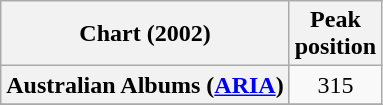<table class="wikitable sortable plainrowheaders" style="text-align:center">
<tr>
<th>Chart (2002)</th>
<th>Peak<br>position</th>
</tr>
<tr>
<th scope="row">Australian Albums (<a href='#'>ARIA</a>)</th>
<td>315</td>
</tr>
<tr>
</tr>
</table>
